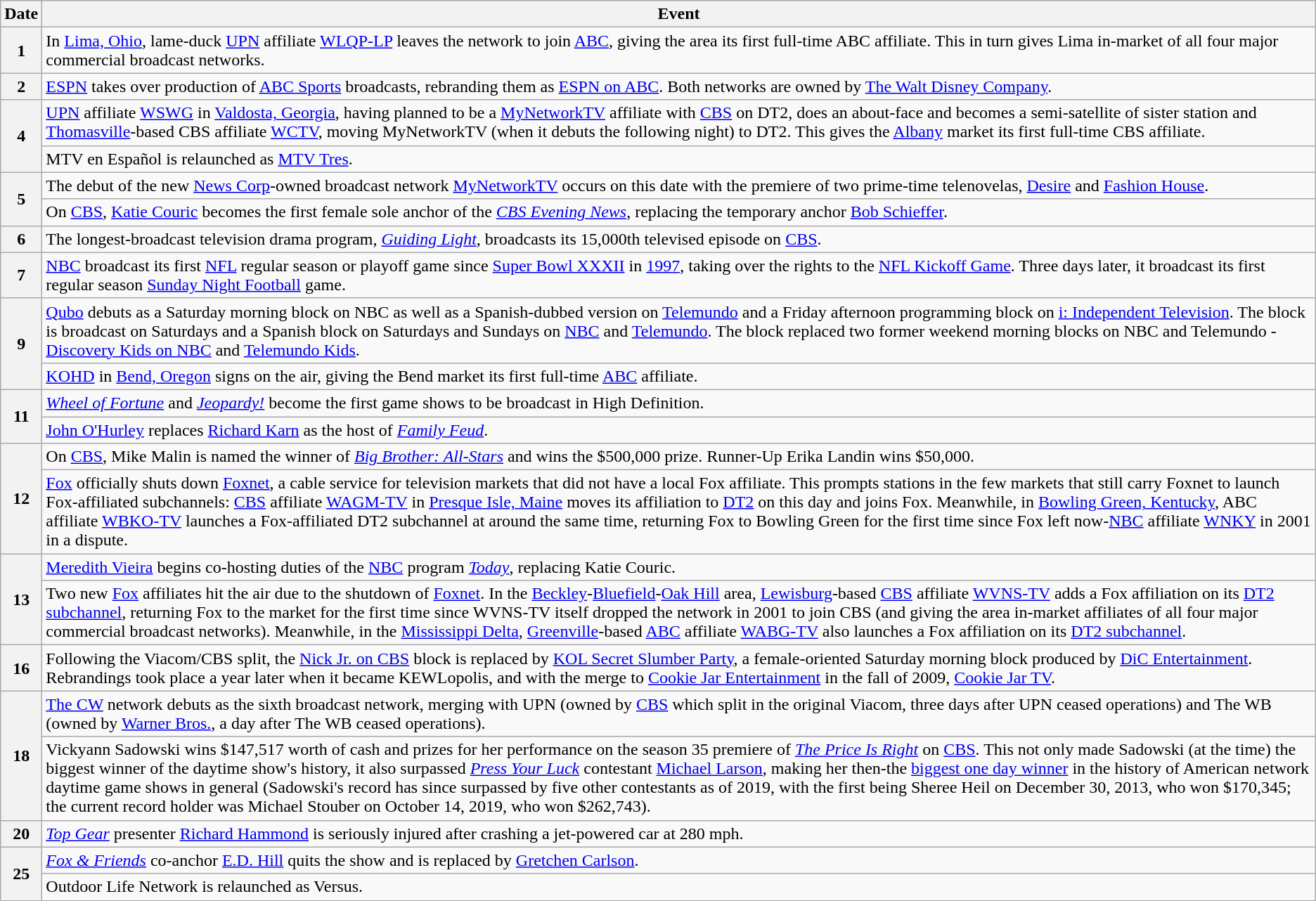<table class="wikitable">
<tr>
<th>Date</th>
<th>Event</th>
</tr>
<tr>
<th>1</th>
<td>In <a href='#'>Lima, Ohio</a>, lame-duck <a href='#'>UPN</a> affiliate <a href='#'>WLQP-LP</a> leaves the network to join <a href='#'>ABC</a>, giving the area its first full-time ABC affiliate. This in turn gives Lima in-market of all four major commercial broadcast networks.</td>
</tr>
<tr>
<th>2</th>
<td><a href='#'>ESPN</a> takes over production of <a href='#'>ABC Sports</a> broadcasts, rebranding them as <a href='#'>ESPN on ABC</a>. Both networks are owned by <a href='#'>The Walt Disney Company</a>.</td>
</tr>
<tr>
<th rowspan="2">4</th>
<td><a href='#'>UPN</a> affiliate <a href='#'>WSWG</a> in <a href='#'>Valdosta, Georgia</a>, having planned to be a <a href='#'>MyNetworkTV</a> affiliate with <a href='#'>CBS</a> on DT2, does an about-face and becomes a semi-satellite of sister station and <a href='#'>Thomasville</a>-based CBS affiliate <a href='#'>WCTV</a>, moving MyNetworkTV (when it debuts the following night) to DT2. This gives the <a href='#'>Albany</a> market its first full-time CBS affiliate.</td>
</tr>
<tr>
<td>MTV en Español is relaunched as <a href='#'>MTV Tres</a>.</td>
</tr>
<tr>
<th rowspan="2">5</th>
<td>The debut of the new <a href='#'>News Corp</a>-owned broadcast network <a href='#'>MyNetworkTV</a> occurs on this date with the premiere of two prime-time telenovelas, <a href='#'>Desire</a> and <a href='#'>Fashion House</a>.</td>
</tr>
<tr>
<td>On <a href='#'>CBS</a>, <a href='#'>Katie Couric</a> becomes the first female sole anchor of the <em><a href='#'>CBS Evening News</a></em>, replacing the temporary anchor <a href='#'>Bob Schieffer</a>.</td>
</tr>
<tr>
<th>6</th>
<td>The longest-broadcast television drama program, <em><a href='#'>Guiding Light</a></em>, broadcasts its 15,000th televised episode on <a href='#'>CBS</a>.</td>
</tr>
<tr>
<th>7</th>
<td><a href='#'>NBC</a> broadcast its first <a href='#'>NFL</a> regular season or playoff game since <a href='#'>Super Bowl XXXII</a> in <a href='#'>1997</a>, taking over the rights to the <a href='#'>NFL Kickoff Game</a>. Three days later, it broadcast its first regular season <a href='#'>Sunday Night Football</a> game.</td>
</tr>
<tr>
<th rowspan="2">9</th>
<td><a href='#'>Qubo</a> debuts as a Saturday morning block on NBC as well as a Spanish-dubbed version on <a href='#'>Telemundo</a> and a Friday afternoon programming block on <a href='#'>i: Independent Television</a>. The block is broadcast on Saturdays and a Spanish block on Saturdays and Sundays on <a href='#'>NBC</a> and <a href='#'>Telemundo</a>. The block replaced two former weekend morning blocks on NBC and Telemundo - <a href='#'>Discovery Kids on NBC</a> and <a href='#'>Telemundo Kids</a>.</td>
</tr>
<tr>
<td><a href='#'>KOHD</a> in <a href='#'>Bend, Oregon</a> signs on the air, giving the Bend market its first full-time <a href='#'>ABC</a> affiliate.</td>
</tr>
<tr>
<th rowspan="2">11</th>
<td><em><a href='#'>Wheel of Fortune</a></em> and <em><a href='#'>Jeopardy!</a></em> become the first game shows to be broadcast in High Definition.</td>
</tr>
<tr>
<td><a href='#'>John O'Hurley</a> replaces <a href='#'>Richard Karn</a> as the host of <em><a href='#'>Family Feud</a></em>.</td>
</tr>
<tr>
<th rowspan="2">12</th>
<td>On <a href='#'>CBS</a>, Mike Malin is named the winner of <em><a href='#'>Big Brother: All-Stars</a></em> and wins the $500,000 prize. Runner-Up Erika Landin wins $50,000.</td>
</tr>
<tr>
<td><a href='#'>Fox</a> officially shuts down <a href='#'>Foxnet</a>, a cable service for television markets that did not have a local Fox affiliate. This prompts stations in the few markets that still carry Foxnet to launch Fox-affiliated subchannels: <a href='#'>CBS</a> affiliate <a href='#'>WAGM-TV</a> in <a href='#'>Presque Isle, Maine</a> moves its affiliation to <a href='#'>DT2</a> on this day and joins Fox. Meanwhile, in <a href='#'>Bowling Green, Kentucky</a>, ABC affiliate <a href='#'>WBKO-TV</a> launches a Fox-affiliated DT2 subchannel at around the same time, returning Fox to Bowling Green for the first time since Fox left now-<a href='#'>NBC</a> affiliate <a href='#'>WNKY</a> in 2001 in a dispute.</td>
</tr>
<tr>
<th rowspan="2">13</th>
<td><a href='#'>Meredith Vieira</a> begins co-hosting duties of the <a href='#'>NBC</a> program <em><a href='#'>Today</a></em>, replacing Katie Couric.</td>
</tr>
<tr>
<td>Two new <a href='#'>Fox</a> affiliates hit the air due to the shutdown of <a href='#'>Foxnet</a>. In the <a href='#'>Beckley</a>-<a href='#'>Bluefield</a>-<a href='#'>Oak Hill</a> area, <a href='#'>Lewisburg</a>-based <a href='#'>CBS</a> affiliate <a href='#'>WVNS-TV</a> adds a Fox affiliation on its <a href='#'>DT2 subchannel</a>, returning Fox to the market for the first time since WVNS-TV itself dropped the network in 2001 to join CBS (and giving the area in-market affiliates of all four major commercial broadcast networks). Meanwhile, in the <a href='#'>Mississippi Delta</a>, <a href='#'>Greenville</a>-based <a href='#'>ABC</a> affiliate <a href='#'>WABG-TV</a> also launches a Fox affiliation on its <a href='#'>DT2 subchannel</a>.</td>
</tr>
<tr>
<th>16</th>
<td>Following the Viacom/CBS split, the <a href='#'>Nick Jr. on CBS</a> block is replaced by <a href='#'>KOL Secret Slumber Party</a>, a female-oriented Saturday morning block produced by <a href='#'>DiC Entertainment</a>. Rebrandings took place a year later when it became KEWLopolis, and with the merge to <a href='#'>Cookie Jar Entertainment</a> in the fall of 2009, <a href='#'>Cookie Jar TV</a>.</td>
</tr>
<tr>
<th rowspan="2">18</th>
<td><a href='#'>The CW</a> network debuts as the sixth broadcast network, merging with UPN (owned by <a href='#'>CBS</a> which split in the original Viacom, three days after UPN ceased operations) and The WB (owned by <a href='#'>Warner Bros.</a>, a day after The WB ceased operations).</td>
</tr>
<tr>
<td>Vickyann Sadowski wins $147,517 worth of cash and prizes for her performance on the season 35 premiere of <em><a href='#'>The Price Is Right</a></em> on <a href='#'>CBS</a>. This not only made Sadowski (at the time) the biggest winner of the daytime show's history, it also surpassed <em><a href='#'>Press Your Luck</a></em> contestant <a href='#'>Michael Larson</a>, making her then-the <a href='#'>biggest one day winner</a> in the history of American network daytime game shows in general (Sadowski's record has since surpassed by five other contestants as of 2019, with the first being Sheree Heil on December 30, 2013, who won $170,345; the current record holder was Michael Stouber on October 14, 2019, who won $262,743).</td>
</tr>
<tr>
<th>20</th>
<td><em><a href='#'>Top Gear</a></em> presenter <a href='#'>Richard Hammond</a> is seriously injured after crashing a jet-powered car at 280 mph.</td>
</tr>
<tr>
<th rowspan="2">25</th>
<td><em><a href='#'>Fox & Friends</a></em> co-anchor <a href='#'>E.D. Hill</a> quits the show and is replaced by <a href='#'>Gretchen Carlson</a>.</td>
</tr>
<tr>
<td>Outdoor Life Network is relaunched as Versus.</td>
</tr>
</table>
